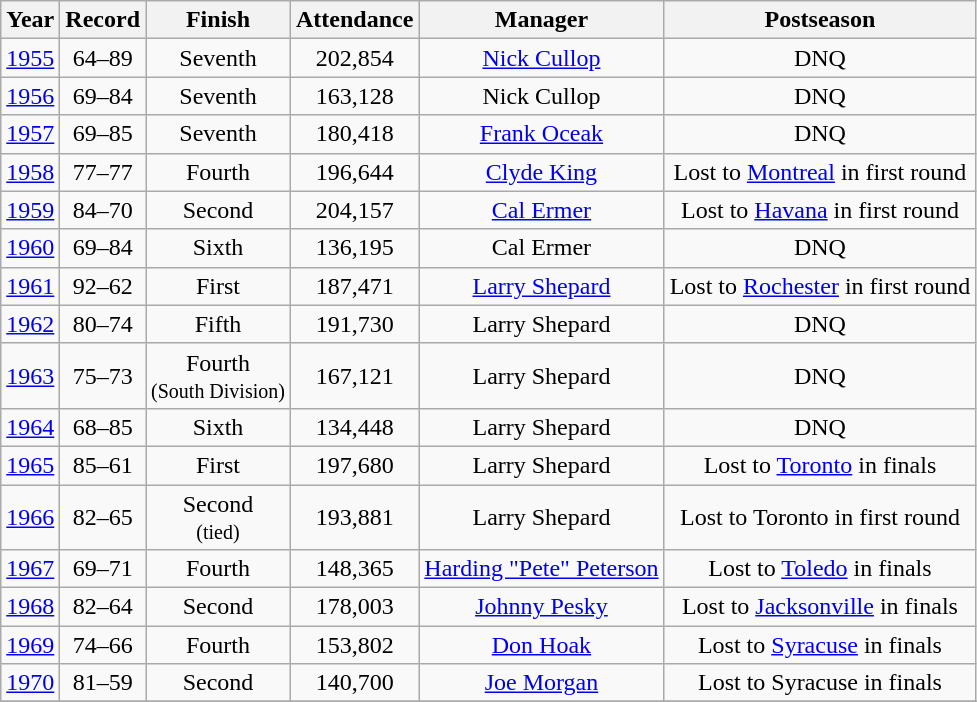<table class="wikitable" style="text-align:center">
<tr>
<th>Year</th>
<th>Record</th>
<th>Finish <br></th>
<th>Attendance</th>
<th>Manager</th>
<th>Postseason</th>
</tr>
<tr>
<td><a href='#'>1955</a></td>
<td>64–89</td>
<td>Seventh</td>
<td>202,854</td>
<td><a href='#'>Nick Cullop</a></td>
<td>DNQ</td>
</tr>
<tr>
<td><a href='#'>1956</a></td>
<td>69–84</td>
<td>Seventh</td>
<td>163,128</td>
<td>Nick Cullop</td>
<td>DNQ</td>
</tr>
<tr>
<td><a href='#'>1957</a></td>
<td>69–85</td>
<td>Seventh</td>
<td>180,418</td>
<td><a href='#'>Frank Oceak</a></td>
<td>DNQ</td>
</tr>
<tr>
<td><a href='#'>1958</a></td>
<td>77–77</td>
<td>Fourth</td>
<td>196,644</td>
<td><a href='#'>Clyde King</a></td>
<td>Lost to <a href='#'>Montreal</a> in first round</td>
</tr>
<tr>
<td><a href='#'>1959</a></td>
<td>84–70</td>
<td>Second</td>
<td>204,157</td>
<td><a href='#'>Cal Ermer</a></td>
<td>Lost to <a href='#'>Havana</a> in first round</td>
</tr>
<tr>
<td><a href='#'>1960</a></td>
<td>69–84</td>
<td>Sixth</td>
<td>136,195</td>
<td>Cal Ermer</td>
<td>DNQ</td>
</tr>
<tr>
<td><a href='#'>1961</a></td>
<td>92–62</td>
<td>First</td>
<td>187,471</td>
<td><a href='#'>Larry Shepard</a></td>
<td>Lost to <a href='#'>Rochester</a> in first round</td>
</tr>
<tr>
<td><a href='#'>1962</a></td>
<td>80–74</td>
<td>Fifth</td>
<td>191,730</td>
<td>Larry Shepard</td>
<td>DNQ</td>
</tr>
<tr>
<td><a href='#'>1963</a></td>
<td>75–73</td>
<td>Fourth<br><small>(South Division)</small></td>
<td>167,121</td>
<td>Larry Shepard</td>
<td>DNQ</td>
</tr>
<tr>
<td><a href='#'>1964</a></td>
<td>68–85</td>
<td>Sixth</td>
<td>134,448</td>
<td>Larry Shepard</td>
<td>DNQ</td>
</tr>
<tr>
<td><a href='#'>1965</a></td>
<td>85–61</td>
<td>First</td>
<td>197,680</td>
<td>Larry Shepard</td>
<td>Lost to <a href='#'>Toronto</a> in finals</td>
</tr>
<tr>
<td><a href='#'>1966</a></td>
<td>82–65</td>
<td>Second<br><small>(tied)</small></td>
<td>193,881</td>
<td>Larry Shepard</td>
<td>Lost to Toronto in first round</td>
</tr>
<tr>
<td><a href='#'>1967</a></td>
<td>69–71</td>
<td>Fourth</td>
<td>148,365</td>
<td><a href='#'>Harding "Pete" Peterson</a></td>
<td>Lost to <a href='#'>Toledo</a> in finals</td>
</tr>
<tr>
<td><a href='#'>1968</a></td>
<td>82–64</td>
<td>Second</td>
<td>178,003</td>
<td><a href='#'>Johnny Pesky</a></td>
<td>Lost to <a href='#'>Jacksonville</a> in finals</td>
</tr>
<tr>
<td><a href='#'>1969</a></td>
<td>74–66</td>
<td>Fourth</td>
<td>153,802</td>
<td><a href='#'>Don Hoak</a></td>
<td>Lost to <a href='#'>Syracuse</a> in finals</td>
</tr>
<tr>
<td><a href='#'>1970</a></td>
<td>81–59</td>
<td>Second</td>
<td>140,700</td>
<td><a href='#'>Joe Morgan</a></td>
<td>Lost to Syracuse in finals</td>
</tr>
<tr>
</tr>
</table>
